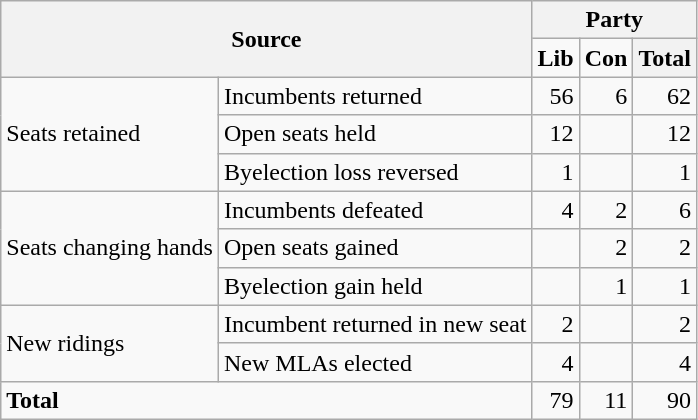<table class="wikitable" style="text-align:right;">
<tr>
<th colspan="2" rowspan="2">Source</th>
<th colspan="3">Party</th>
</tr>
<tr>
<td><strong>Lib</strong></td>
<td><strong>Con</strong></td>
<th>Total</th>
</tr>
<tr>
<td rowspan="3" style="text-align:left;">Seats retained</td>
<td style="text-align:left;">Incumbents returned</td>
<td>56</td>
<td>6</td>
<td>62</td>
</tr>
<tr>
<td style="text-align:left;">Open seats held</td>
<td>12</td>
<td></td>
<td>12</td>
</tr>
<tr>
<td style="text-align:left;">Byelection loss reversed</td>
<td>1</td>
<td></td>
<td>1</td>
</tr>
<tr>
<td rowspan="3" style="text-align:left;">Seats changing hands</td>
<td style="text-align:left;">Incumbents defeated</td>
<td>4</td>
<td>2</td>
<td>6</td>
</tr>
<tr>
<td style="text-align:left;">Open seats gained</td>
<td></td>
<td>2</td>
<td>2</td>
</tr>
<tr>
<td style="text-align:left;">Byelection gain held</td>
<td></td>
<td>1</td>
<td>1</td>
</tr>
<tr>
<td rowspan="2" style="text-align:left;">New ridings</td>
<td style="text-align:left;">Incumbent returned in new seat</td>
<td>2</td>
<td></td>
<td>2</td>
</tr>
<tr>
<td style="text-align:left;">New MLAs elected</td>
<td>4</td>
<td></td>
<td>4</td>
</tr>
<tr>
<td colspan="2" style="text-align:left;"><strong>Total</strong></td>
<td>79</td>
<td>11</td>
<td>90</td>
</tr>
</table>
